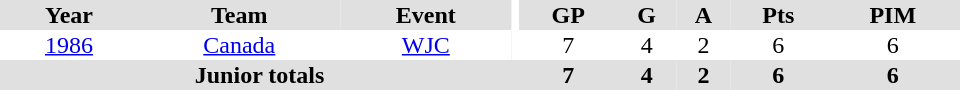<table border="0" cellpadding="1" cellspacing="0" ID="Table3" style="text-align:center; width:40em">
<tr bgcolor="#e0e0e0">
<th>Year</th>
<th>Team</th>
<th>Event</th>
<th rowspan="102" bgcolor="#ffffff"></th>
<th>GP</th>
<th>G</th>
<th>A</th>
<th>Pts</th>
<th>PIM</th>
</tr>
<tr>
<td><a href='#'>1986</a></td>
<td><a href='#'>Canada</a></td>
<td><a href='#'>WJC</a></td>
<td>7</td>
<td>4</td>
<td>2</td>
<td>6</td>
<td>6</td>
</tr>
<tr bgcolor="#e0e0e0">
<th colspan="4">Junior totals</th>
<th>7</th>
<th>4</th>
<th>2</th>
<th>6</th>
<th>6</th>
</tr>
</table>
